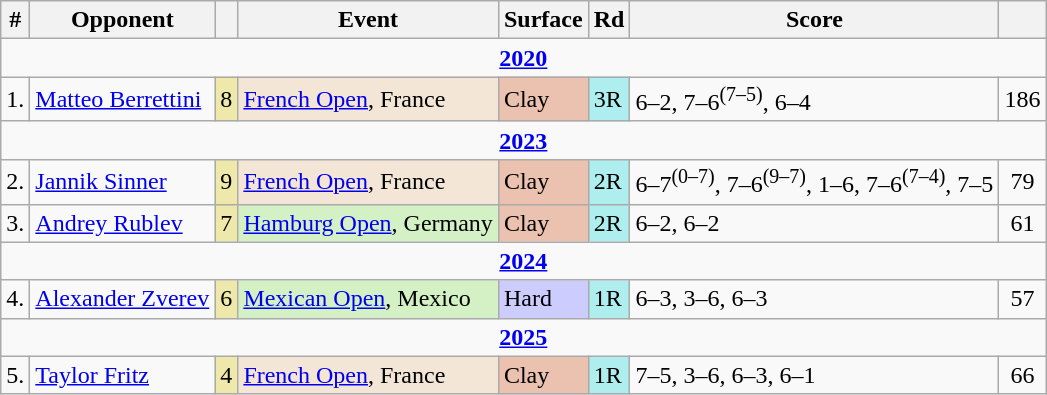<table class="wikitable sortable nowrap">
<tr>
<th>#</th>
<th>Opponent</th>
<th></th>
<th>Event</th>
<th>Surface</th>
<th class="unsortable">Rd</th>
<th class="unsortable">Score</th>
<th></th>
</tr>
<tr>
<td colspan=9 style=text-align:center><strong><a href='#'>2020</a></strong></td>
</tr>
<tr>
<td>1.</td>
<td> <a href='#'>Matteo Berrettini</a></td>
<td style=text-align:center bgcolor=eee8aa>8</td>
<td bgcolor=f3e6d7><a href='#'>French Open</a>, France</td>
<td bgcolor=ebc2af>Clay</td>
<td bgcolor=afeeee>3R</td>
<td>6–2, 7–6<sup>(7–5)</sup>, 6–4</td>
<td style=text-align:center>186</td>
</tr>
<tr>
<td colspan=9 style=text-align:center><strong><a href='#'>2023</a></strong></td>
</tr>
<tr>
<td>2.</td>
<td> <a href='#'>Jannik Sinner</a></td>
<td style=text-align:center bgcolor=eee8aa>9</td>
<td bgcolor=f3e6d7><a href='#'>French Open</a>, France</td>
<td bgcolor=ebc2af>Clay</td>
<td bgcolor=afeeee>2R</td>
<td>6–7<sup>(0–7)</sup>, 7–6<sup>(9–7)</sup>, 1–6, 7–6<sup>(7–4)</sup>, 7–5</td>
<td style=text-align:center>79</td>
</tr>
<tr>
<td>3.</td>
<td> <a href='#'>Andrey Rublev</a></td>
<td style=text-align:center bgcolor=eee8aa>7</td>
<td bgcolor=d4f1c5><a href='#'>Hamburg Open</a>, Germany</td>
<td bgcolor=ebc2af>Clay</td>
<td bgcolor=afeeee>2R</td>
<td>6–2, 6–2</td>
<td style=text-align:center>61</td>
</tr>
<tr>
<td colspan=9 style=text-align:center><strong><a href='#'>2024</a></strong></td>
</tr>
<tr>
<td>4.</td>
<td> <a href='#'>Alexander Zverev</a></td>
<td style=text-align:center bgcolor=eee8aa>6</td>
<td bgcolor=d4f1c5><a href='#'>Mexican Open</a>, Mexico</td>
<td bgcolor=ccccff>Hard</td>
<td bgcolor=afeeee>1R</td>
<td>6–3, 3–6, 6–3</td>
<td style=text-align:center>57</td>
</tr>
<tr>
<td colspan=9 style=text-align:center><strong><a href='#'>2025</a></strong></td>
</tr>
<tr>
<td>5.</td>
<td> <a href='#'>Taylor Fritz</a></td>
<td style=text-align:center bgcolor=eee8aa>4</td>
<td bgcolor=f3e6d7><a href='#'>French Open</a>, France</td>
<td bgcolor=ebc2af>Clay</td>
<td bgcolor=afeeee>1R</td>
<td>7–5, 3–6, 6–3, 6–1</td>
<td style=text-align:center>66</td>
</tr>
</table>
